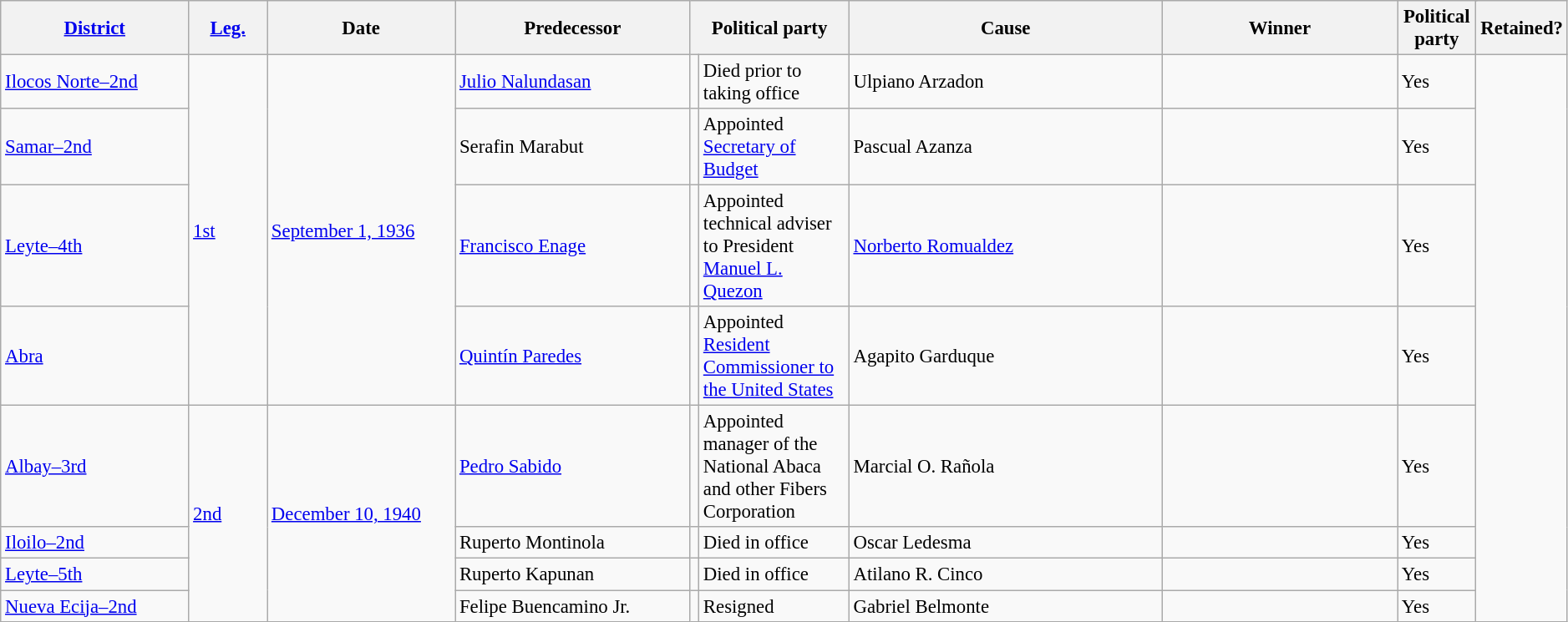<table class="wikitable" style="font-size:95%" width="99%">
<tr>
<th><a href='#'>District</a></th>
<th width="5%" "><a href='#'>Leg.</a></th>
<th width="12%">Date</th>
<th width="15%">Predecessor</th>
<th colspan="2">Political party</th>
<th width="20%">Cause</th>
<th width="15%">Winner</th>
<th colspan="2">Political party</th>
<th>Retained?</th>
</tr>
<tr>
<td width="12%"><a href='#'>Ilocos Norte–2nd</a></td>
<td rowspan="4"><a href='#'>1st</a></td>
<td rowspan="4"><a href='#'>September 1, 1936</a></td>
<td><a href='#'>Julio Nalundasan</a></td>
<td></td>
<td>Died prior to taking office</td>
<td>Ulpiano Arzadon</td>
<td></td>
<td>Yes</td>
</tr>
<tr>
<td><a href='#'>Samar–2nd</a></td>
<td>Serafin Marabut</td>
<td></td>
<td>Appointed <a href='#'>Secretary of Budget</a></td>
<td>Pascual Azanza</td>
<td></td>
<td>Yes</td>
</tr>
<tr>
<td><a href='#'>Leyte–4th</a></td>
<td><a href='#'>Francisco Enage</a></td>
<td></td>
<td>Appointed technical adviser to President <a href='#'>Manuel L. Quezon</a></td>
<td><a href='#'>Norberto Romualdez</a></td>
<td></td>
<td>Yes</td>
</tr>
<tr>
<td><a href='#'>Abra</a></td>
<td><a href='#'>Quintín Paredes</a></td>
<td></td>
<td>Appointed  <a href='#'>Resident Commissioner to the United States</a></td>
<td>Agapito Garduque</td>
<td></td>
<td>Yes</td>
</tr>
<tr>
<td><a href='#'>Albay–3rd</a></td>
<td rowspan="4"><a href='#'>2nd</a></td>
<td rowspan="4"><a href='#'>December 10, 1940</a></td>
<td><a href='#'>Pedro Sabido</a></td>
<td></td>
<td>Appointed manager of the National Abaca and other Fibers Corporation</td>
<td>Marcial O. Rañola</td>
<td></td>
<td>Yes</td>
</tr>
<tr>
<td><a href='#'>Iloilo–2nd</a></td>
<td>Ruperto Montinola</td>
<td></td>
<td>Died in office</td>
<td>Oscar Ledesma</td>
<td></td>
<td>Yes</td>
</tr>
<tr>
<td><a href='#'>Leyte–5th</a></td>
<td>Ruperto Kapunan</td>
<td></td>
<td>Died in office</td>
<td>Atilano R. Cinco</td>
<td></td>
<td>Yes</td>
</tr>
<tr>
<td><a href='#'>Nueva Ecija–2nd</a></td>
<td>Felipe Buencamino Jr.</td>
<td></td>
<td>Resigned</td>
<td>Gabriel Belmonte</td>
<td></td>
<td>Yes</td>
</tr>
</table>
